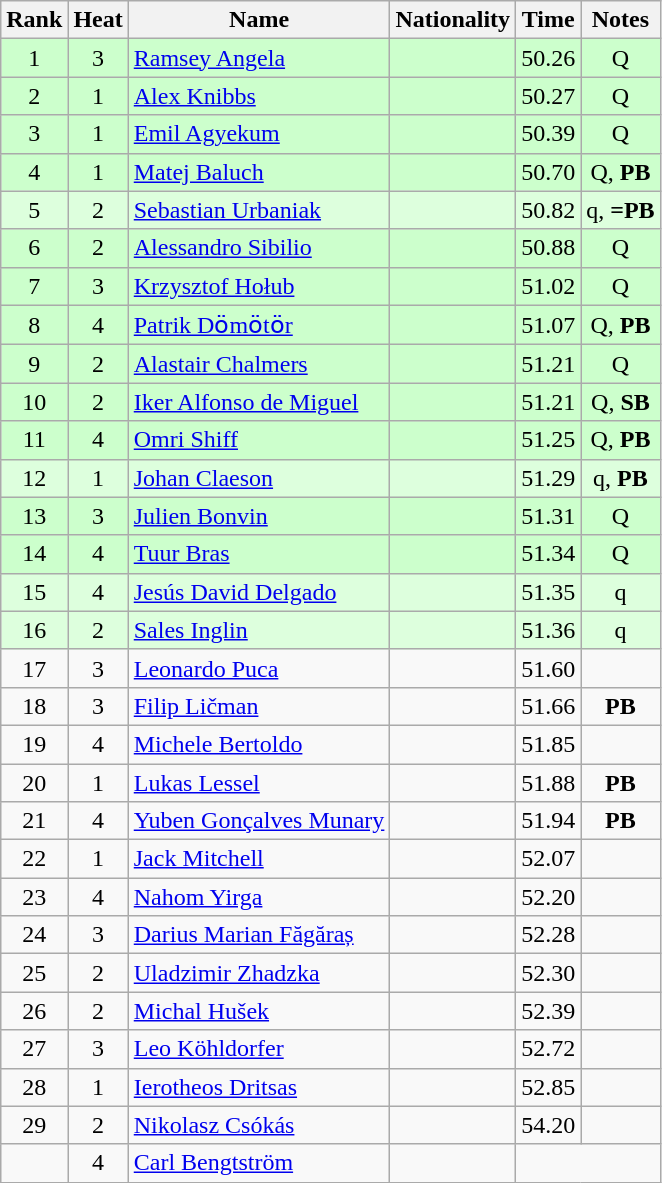<table class="wikitable sortable" style="text-align:center;">
<tr>
<th>Rank</th>
<th>Heat</th>
<th>Name</th>
<th>Nationality</th>
<th>Time</th>
<th>Notes</th>
</tr>
<tr bgcolor=ccffcc>
<td>1</td>
<td>3</td>
<td align=left><a href='#'>Ramsey Angela</a></td>
<td align=left></td>
<td>50.26</td>
<td>Q</td>
</tr>
<tr bgcolor=ccffcc>
<td>2</td>
<td>1</td>
<td align=left><a href='#'>Alex Knibbs</a></td>
<td align=left></td>
<td>50.27</td>
<td>Q</td>
</tr>
<tr bgcolor=ccffcc>
<td>3</td>
<td>1</td>
<td align=left><a href='#'>Emil Agyekum</a></td>
<td align=left></td>
<td>50.39</td>
<td>Q</td>
</tr>
<tr bgcolor=ccffcc>
<td>4</td>
<td>1</td>
<td align=left><a href='#'>Matej Baluch</a></td>
<td align=left></td>
<td>50.70</td>
<td>Q, <strong>PB</strong></td>
</tr>
<tr bgcolor=ddffdd>
<td>5</td>
<td>2</td>
<td align=left><a href='#'>Sebastian Urbaniak</a></td>
<td align=left></td>
<td>50.82</td>
<td>q, <strong>=PB</strong></td>
</tr>
<tr bgcolor=ccffcc>
<td>6</td>
<td>2</td>
<td align=left><a href='#'>Alessandro Sibilio</a></td>
<td align=left></td>
<td>50.88</td>
<td>Q</td>
</tr>
<tr bgcolor=ccffcc>
<td>7</td>
<td>3</td>
<td align=left><a href='#'>Krzysztof Hołub</a></td>
<td align=left></td>
<td>51.02</td>
<td>Q</td>
</tr>
<tr bgcolor=ccffcc>
<td>8</td>
<td>4</td>
<td align=left><a href='#'>Patrik Dӧmӧtӧr</a></td>
<td align=left></td>
<td>51.07</td>
<td>Q, <strong>PB</strong></td>
</tr>
<tr bgcolor=ccffcc>
<td>9</td>
<td>2</td>
<td align=left><a href='#'>Alastair Chalmers</a></td>
<td align=left></td>
<td>51.21</td>
<td>Q</td>
</tr>
<tr bgcolor=ccffcc>
<td>10</td>
<td>2</td>
<td align=left><a href='#'>Iker Alfonso de Miguel</a></td>
<td align=left></td>
<td>51.21</td>
<td>Q, <strong>SB</strong></td>
</tr>
<tr bgcolor=ccffcc>
<td>11</td>
<td>4</td>
<td align=left><a href='#'>Omri Shiff</a></td>
<td align=left></td>
<td>51.25</td>
<td>Q, <strong>PB</strong></td>
</tr>
<tr bgcolor=ddffdd>
<td>12</td>
<td>1</td>
<td align=left><a href='#'>Johan Claeson</a></td>
<td align=left></td>
<td>51.29</td>
<td>q, <strong>PB</strong></td>
</tr>
<tr bgcolor=ccffcc>
<td>13</td>
<td>3</td>
<td align=left><a href='#'>Julien Bonvin</a></td>
<td align=left></td>
<td>51.31</td>
<td>Q</td>
</tr>
<tr bgcolor=ccffcc>
<td>14</td>
<td>4</td>
<td align=left><a href='#'>Tuur Bras</a></td>
<td align=left></td>
<td>51.34</td>
<td>Q</td>
</tr>
<tr bgcolor=ddffdd>
<td>15</td>
<td>4</td>
<td align=left><a href='#'>Jesús David Delgado</a></td>
<td align=left></td>
<td>51.35</td>
<td>q</td>
</tr>
<tr bgcolor=ddffdd>
<td>16</td>
<td>2</td>
<td align=left><a href='#'>Sales Inglin</a></td>
<td align=left></td>
<td>51.36</td>
<td>q</td>
</tr>
<tr>
<td>17</td>
<td>3</td>
<td align=left><a href='#'>Leonardo Puca</a></td>
<td align=left></td>
<td>51.60</td>
<td></td>
</tr>
<tr>
<td>18</td>
<td>3</td>
<td align=left><a href='#'>Filip Ličman</a></td>
<td align=left></td>
<td>51.66</td>
<td><strong>PB</strong></td>
</tr>
<tr>
<td>19</td>
<td>4</td>
<td align=left><a href='#'>Michele Bertoldo</a></td>
<td align=left></td>
<td>51.85</td>
<td></td>
</tr>
<tr>
<td>20</td>
<td>1</td>
<td align=left><a href='#'>Lukas Lessel</a></td>
<td align=left></td>
<td>51.88</td>
<td><strong>PB</strong></td>
</tr>
<tr>
<td>21</td>
<td>4</td>
<td align=left><a href='#'>Yuben Gonçalves Munary</a></td>
<td align=left></td>
<td>51.94</td>
<td><strong>PB</strong></td>
</tr>
<tr>
<td>22</td>
<td>1</td>
<td align=left><a href='#'>Jack Mitchell</a></td>
<td align=left></td>
<td>52.07</td>
<td></td>
</tr>
<tr>
<td>23</td>
<td>4</td>
<td align=left><a href='#'>Nahom Yirga</a></td>
<td align=left></td>
<td>52.20</td>
<td></td>
</tr>
<tr>
<td>24</td>
<td>3</td>
<td align=left><a href='#'>Darius Marian Făgăraș</a></td>
<td align=left></td>
<td>52.28</td>
<td></td>
</tr>
<tr>
<td>25</td>
<td>2</td>
<td align=left><a href='#'>Uladzimir Zhadzka</a></td>
<td align=left></td>
<td>52.30</td>
<td></td>
</tr>
<tr>
<td>26</td>
<td>2</td>
<td align=left><a href='#'>Michal Hušek</a></td>
<td align=left></td>
<td>52.39</td>
<td></td>
</tr>
<tr>
<td>27</td>
<td>3</td>
<td align=left><a href='#'>Leo Köhldorfer</a></td>
<td align=left></td>
<td>52.72</td>
<td></td>
</tr>
<tr>
<td>28</td>
<td>1</td>
<td align=left><a href='#'>Ierotheos Dritsas</a></td>
<td align=left></td>
<td>52.85</td>
<td></td>
</tr>
<tr>
<td>29</td>
<td>2</td>
<td align=left><a href='#'>Nikolasz Csókás</a></td>
<td align=left></td>
<td>54.20</td>
<td></td>
</tr>
<tr>
<td></td>
<td>4</td>
<td align=left><a href='#'>Carl Bengtström</a></td>
<td align=left></td>
<td colspan=2></td>
</tr>
</table>
